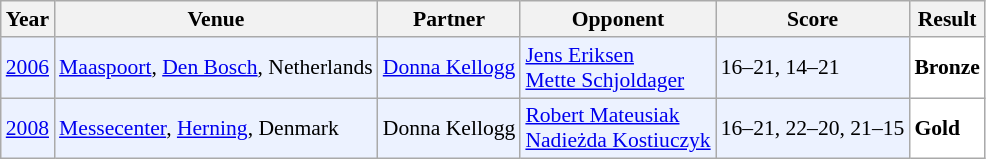<table class="sortable wikitable" style="font-size: 90%;">
<tr>
<th>Year</th>
<th>Venue</th>
<th>Partner</th>
<th>Opponent</th>
<th>Score</th>
<th>Result</th>
</tr>
<tr style="background:#ECF2FF">
<td align="center"><a href='#'>2006</a></td>
<td align="left"><a href='#'>Maaspoort</a>, <a href='#'>Den Bosch</a>, Netherlands</td>
<td align="left"> <a href='#'>Donna Kellogg</a></td>
<td align="left"> <a href='#'>Jens Eriksen</a> <br>  <a href='#'>Mette Schjoldager</a></td>
<td align="left">16–21, 14–21</td>
<td style="text-align:left; background:white"> <strong>Bronze</strong></td>
</tr>
<tr style="background:#ECF2FF">
<td align="center"><a href='#'>2008</a></td>
<td align="left"><a href='#'>Messecenter</a>, <a href='#'>Herning</a>, Denmark</td>
<td align="left"> Donna Kellogg</td>
<td align="left"> <a href='#'>Robert Mateusiak</a><br> <a href='#'>Nadieżda Kostiuczyk</a></td>
<td align="left">16–21, 22–20, 21–15</td>
<td style="text-align:left; background:white"> <strong>Gold</strong></td>
</tr>
</table>
